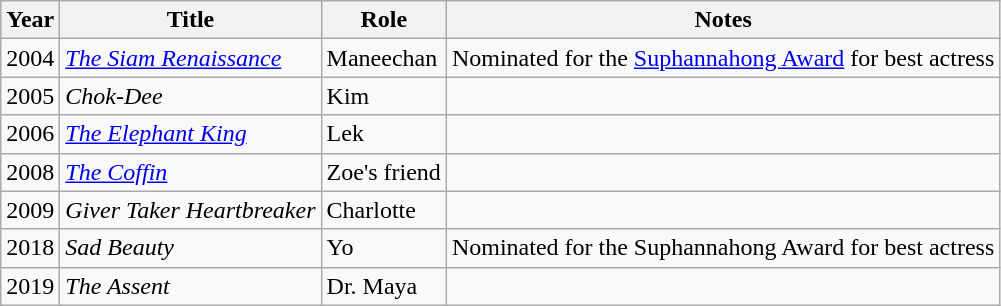<table class="wikitable sortable">
<tr>
<th>Year</th>
<th>Title</th>
<th>Role</th>
<th class="unsortable">Notes</th>
</tr>
<tr>
<td>2004</td>
<td><em><a href='#'>The Siam Renaissance</a></em></td>
<td>Maneechan</td>
<td>Nominated for the <a href='#'>Suphannahong Award</a> for best actress</td>
</tr>
<tr>
<td>2005</td>
<td><em>Chok-Dee</em></td>
<td>Kim</td>
<td></td>
</tr>
<tr>
<td>2006</td>
<td><em><a href='#'>The Elephant King</a></em></td>
<td>Lek</td>
<td></td>
</tr>
<tr>
<td>2008</td>
<td><em><a href='#'>The Coffin</a></em></td>
<td>Zoe's friend</td>
<td></td>
</tr>
<tr>
<td>2009</td>
<td><em>Giver Taker Heartbreaker</em></td>
<td>Charlotte</td>
<td></td>
</tr>
<tr>
<td>2018</td>
<td><em>Sad Beauty</em></td>
<td>Yo</td>
<td>Nominated for the Suphannahong Award for best actress</td>
</tr>
<tr>
<td>2019</td>
<td><em>The Assent</em></td>
<td>Dr. Maya</td>
<td></td>
</tr>
</table>
